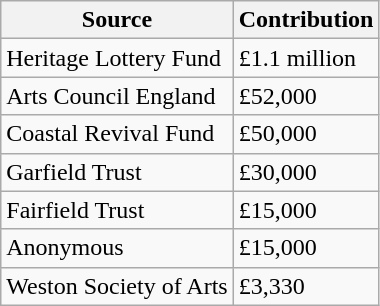<table class="wikitable">
<tr>
<th>Source</th>
<th>Contribution</th>
</tr>
<tr>
<td>Heritage Lottery Fund</td>
<td>£1.1 million</td>
</tr>
<tr>
<td>Arts Council England</td>
<td>£52,000</td>
</tr>
<tr>
<td>Coastal Revival Fund</td>
<td>£50,000</td>
</tr>
<tr>
<td>Garfield Trust</td>
<td>£30,000</td>
</tr>
<tr>
<td>Fairfield Trust</td>
<td>£15,000</td>
</tr>
<tr>
<td>Anonymous</td>
<td>£15,000</td>
</tr>
<tr>
<td>Weston Society of Arts</td>
<td>£3,330</td>
</tr>
</table>
